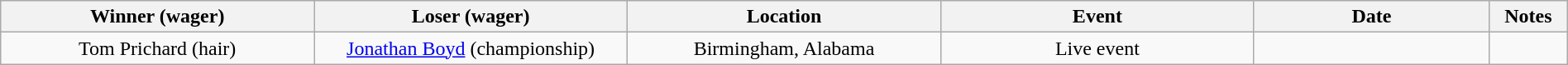<table class="wikitable sortable" width=100%  style="text-align: center">
<tr>
<th width=20% scope="col">Winner (wager)</th>
<th width=20% scope="col">Loser (wager)</th>
<th width=20% scope="col">Location</th>
<th width=20% scope="col">Event</th>
<th width=15% scope="col">Date</th>
<th class="unsortable" width=5% scope="col">Notes</th>
</tr>
<tr>
<td>Tom Prichard (hair)</td>
<td><a href='#'>Jonathan Boyd</a> (championship)</td>
<td>Birmingham, Alabama</td>
<td>Live event</td>
<td></td>
<td></td>
</tr>
</table>
